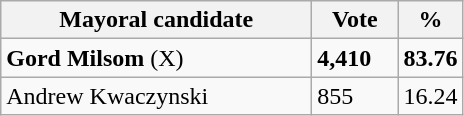<table class="wikitable">
<tr>
<th width="200px">Mayoral candidate</th>
<th width="50px">Vote</th>
<th width="30px">%</th>
</tr>
<tr>
<td><strong>Gord Milsom</strong> (X) </td>
<td><strong>4,410</strong></td>
<td><strong>83.76</strong></td>
</tr>
<tr>
<td>Andrew Kwaczynski</td>
<td>855</td>
<td>16.24</td>
</tr>
</table>
